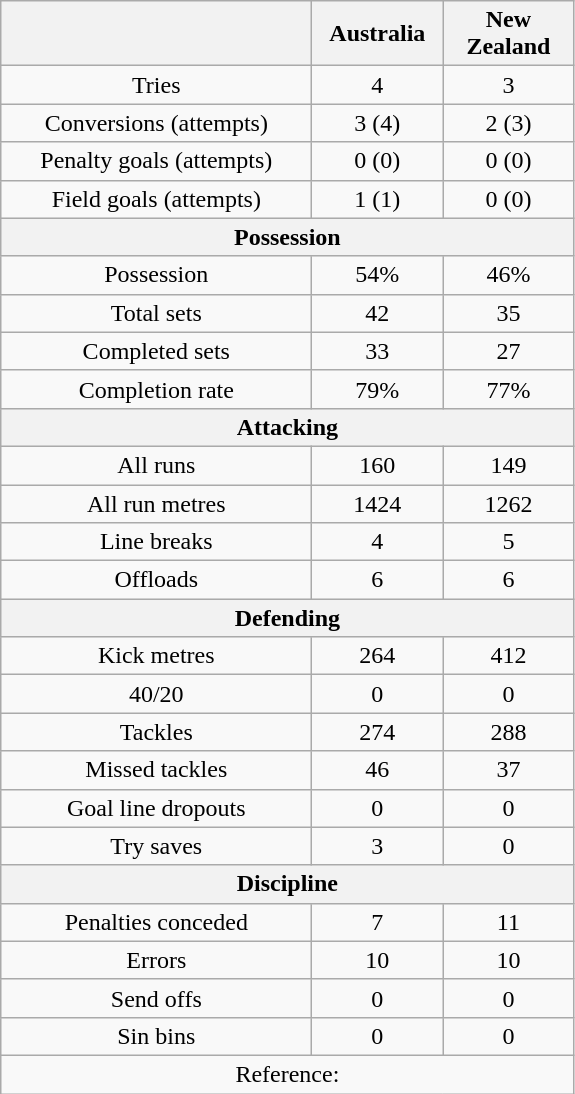<table class="wikitable" style="text-align: center">
<tr>
<th width=200></th>
<th width=80>Australia</th>
<th width=80>New Zealand</th>
</tr>
<tr>
<td>Tries</td>
<td>4</td>
<td>3</td>
</tr>
<tr>
<td>Conversions (attempts)</td>
<td>3 (4)</td>
<td>2 (3)</td>
</tr>
<tr>
<td>Penalty goals (attempts)</td>
<td>0 (0)</td>
<td>0 (0)</td>
</tr>
<tr>
<td>Field goals (attempts)</td>
<td>1 (1)</td>
<td>0 (0)</td>
</tr>
<tr>
<th colspan=3>Possession</th>
</tr>
<tr>
<td>Possession</td>
<td>54%</td>
<td>46%</td>
</tr>
<tr>
<td>Total sets</td>
<td>42</td>
<td>35</td>
</tr>
<tr>
<td>Completed sets</td>
<td>33</td>
<td>27</td>
</tr>
<tr>
<td>Completion rate</td>
<td>79%</td>
<td>77%</td>
</tr>
<tr>
<th colspan=3>Attacking</th>
</tr>
<tr>
<td>All runs</td>
<td>160</td>
<td>149</td>
</tr>
<tr>
<td>All run metres</td>
<td>1424</td>
<td>1262</td>
</tr>
<tr>
<td>Line breaks</td>
<td>4</td>
<td>5</td>
</tr>
<tr>
<td>Offloads</td>
<td>6</td>
<td>6</td>
</tr>
<tr>
<th colspan=3>Defending</th>
</tr>
<tr>
<td>Kick metres</td>
<td>264</td>
<td>412</td>
</tr>
<tr>
<td>40/20</td>
<td>0</td>
<td>0</td>
</tr>
<tr>
<td>Tackles</td>
<td>274</td>
<td>288</td>
</tr>
<tr>
<td>Missed tackles</td>
<td>46</td>
<td>37</td>
</tr>
<tr>
<td>Goal line dropouts</td>
<td>0</td>
<td>0</td>
</tr>
<tr>
<td>Try saves</td>
<td>3</td>
<td>0</td>
</tr>
<tr>
<th colspan=3>Discipline</th>
</tr>
<tr>
<td>Penalties conceded</td>
<td>7</td>
<td>11</td>
</tr>
<tr>
<td>Errors</td>
<td>10</td>
<td>10</td>
</tr>
<tr>
<td>Send offs</td>
<td>0</td>
<td>0</td>
</tr>
<tr>
<td>Sin bins</td>
<td>0</td>
<td>0</td>
</tr>
<tr>
<td colspan="3">Reference: </td>
</tr>
</table>
